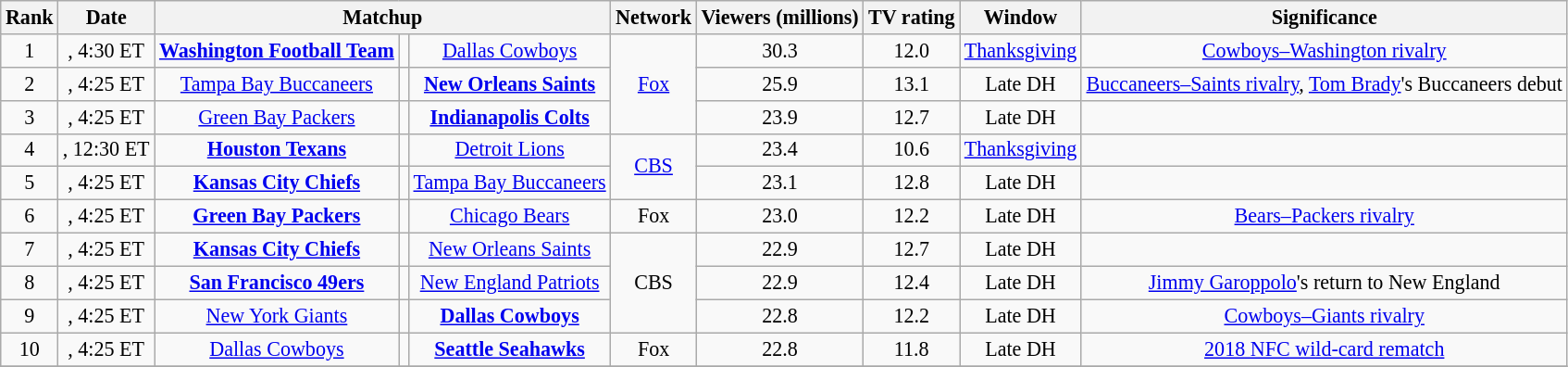<table class="wikitable sortable" style="text-align:center; font-size:92%;">
<tr>
<th>Rank</th>
<th>Date</th>
<th colspan="3" class="unsortable">Matchup</th>
<th>Network</th>
<th>Viewers (millions)</th>
<th>TV rating</th>
<th>Window</th>
<th>Significance</th>
</tr>
<tr>
<td>1</td>
<td>, 4:30 ET</td>
<td><strong><a href='#'>Washington Football Team</a></strong></td>
<td></td>
<td><a href='#'>Dallas Cowboys</a></td>
<td rowspan="3"><a href='#'>Fox</a></td>
<td>30.3</td>
<td>12.0</td>
<td><a href='#'>Thanksgiving</a></td>
<td><a href='#'>Cowboys–Washington rivalry</a></td>
</tr>
<tr>
<td>2</td>
<td>, 4:25 ET</td>
<td><a href='#'>Tampa Bay Buccaneers</a></td>
<td></td>
<td><strong><a href='#'>New Orleans Saints</a></strong></td>
<td>25.9</td>
<td>13.1</td>
<td>Late DH</td>
<td><a href='#'>Buccaneers–Saints rivalry</a>, <a href='#'>Tom Brady</a>'s Buccaneers debut</td>
</tr>
<tr>
<td>3</td>
<td>, 4:25 ET</td>
<td><a href='#'>Green Bay Packers</a></td>
<td></td>
<td><strong><a href='#'>Indianapolis Colts</a></strong></td>
<td>23.9</td>
<td>12.7</td>
<td>Late DH</td>
<td></td>
</tr>
<tr>
<td>4</td>
<td>, 12:30 ET</td>
<td><strong><a href='#'>Houston Texans</a></strong></td>
<td></td>
<td><a href='#'>Detroit Lions</a></td>
<td rowspan="2"><a href='#'>CBS</a></td>
<td>23.4</td>
<td>10.6</td>
<td><a href='#'>Thanksgiving</a></td>
<td></td>
</tr>
<tr>
<td>5</td>
<td>, 4:25 ET</td>
<td><strong><a href='#'>Kansas City Chiefs</a></strong></td>
<td></td>
<td><a href='#'>Tampa Bay Buccaneers</a></td>
<td>23.1</td>
<td>12.8</td>
<td>Late DH</td>
<td></td>
</tr>
<tr>
<td>6</td>
<td>, 4:25 ET</td>
<td><strong><a href='#'>Green Bay Packers</a></strong></td>
<td></td>
<td><a href='#'>Chicago Bears</a></td>
<td>Fox</td>
<td>23.0</td>
<td>12.2</td>
<td>Late DH</td>
<td><a href='#'>Bears–Packers rivalry</a></td>
</tr>
<tr>
<td>7</td>
<td>, 4:25 ET</td>
<td><strong><a href='#'>Kansas City Chiefs</a></strong></td>
<td></td>
<td><a href='#'>New Orleans Saints</a></td>
<td rowspan="3">CBS</td>
<td>22.9</td>
<td>12.7</td>
<td>Late DH</td>
<td></td>
</tr>
<tr>
<td>8</td>
<td>, 4:25 ET</td>
<td><strong><a href='#'>San Francisco 49ers</a></strong></td>
<td></td>
<td><a href='#'>New England Patriots</a></td>
<td>22.9</td>
<td>12.4</td>
<td>Late DH</td>
<td><a href='#'>Jimmy Garoppolo</a>'s return to New England</td>
</tr>
<tr>
<td>9</td>
<td>, 4:25 ET</td>
<td><a href='#'>New York Giants</a></td>
<td></td>
<td><strong><a href='#'>Dallas Cowboys</a></strong></td>
<td>22.8</td>
<td>12.2</td>
<td>Late DH</td>
<td><a href='#'>Cowboys–Giants rivalry</a></td>
</tr>
<tr>
<td>10</td>
<td>, 4:25 ET</td>
<td><a href='#'>Dallas Cowboys</a></td>
<td></td>
<td><strong><a href='#'>Seattle Seahawks</a></strong></td>
<td>Fox</td>
<td>22.8</td>
<td>11.8</td>
<td>Late DH</td>
<td><a href='#'>2018 NFC wild-card rematch</a></td>
</tr>
<tr>
</tr>
</table>
